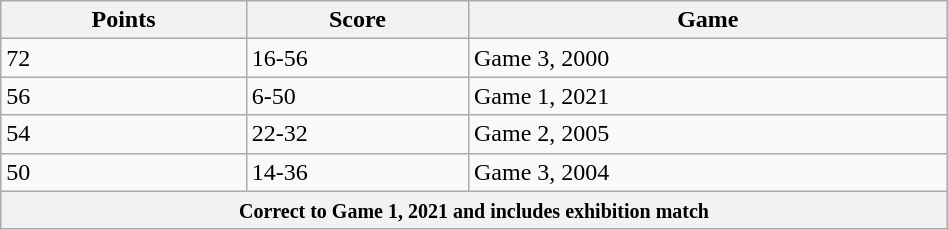<table class="wikitable" width=50%>
<tr>
<th>Points</th>
<th>Score</th>
<th>Game</th>
</tr>
<tr>
<td>72</td>
<td>16-56</td>
<td>Game 3, 2000</td>
</tr>
<tr>
<td>56</td>
<td>6-50</td>
<td>Game 1, 2021</td>
</tr>
<tr>
<td>54</td>
<td>22-32</td>
<td>Game 2, 2005</td>
</tr>
<tr>
<td>50</td>
<td>14-36</td>
<td>Game 3, 2004</td>
</tr>
<tr>
<th colspan="4"><small>Correct to Game 1, 2021 and includes exhibition match</small></th>
</tr>
</table>
